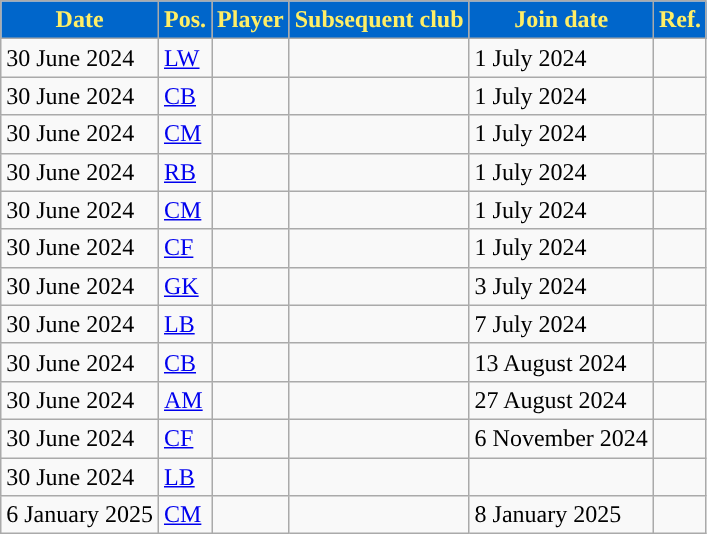<table class="wikitable plainrowheaders sortable">
<tr>
<th style="background:#0066cb; color:#fe6; ">Date</th>
<th style="background:#0066cb; color:#fe6; ">Pos.</th>
<th style="background:#0066cb; color:#fe6; ">Player</th>
<th style="background:#0066cb; color:#fe6; ">Subsequent club</th>
<th style="background:#0066cb; color:#fe6; ">Join date</th>
<th style="background:#0066cb; color:#fe6; ">Ref.</th>
</tr>
<tr>
<td>30 June 2024</td>
<td><a href='#'>LW</a></td>
<td></td>
<td></td>
<td>1 July 2024</td>
<td></td>
</tr>
<tr>
<td>30 June 2024</td>
<td><a href='#'>CB</a></td>
<td></td>
<td></td>
<td>1 July 2024</td>
<td></td>
</tr>
<tr>
<td>30 June 2024</td>
<td><a href='#'>CM</a></td>
<td></td>
<td></td>
<td>1 July 2024</td>
<td></td>
</tr>
<tr>
<td>30 June 2024</td>
<td><a href='#'>RB</a></td>
<td></td>
<td></td>
<td>1 July 2024</td>
<td></td>
</tr>
<tr>
<td>30 June 2024</td>
<td><a href='#'>CM</a></td>
<td></td>
<td></td>
<td>1 July 2024</td>
<td></td>
</tr>
<tr>
<td>30 June 2024</td>
<td><a href='#'>CF</a></td>
<td></td>
<td></td>
<td>1 July 2024</td>
<td></td>
</tr>
<tr>
<td>30 June 2024</td>
<td><a href='#'>GK</a></td>
<td></td>
<td></td>
<td>3 July 2024</td>
<td></td>
</tr>
<tr>
<td>30 June 2024</td>
<td><a href='#'>LB</a></td>
<td></td>
<td></td>
<td>7 July 2024</td>
<td></td>
</tr>
<tr>
<td>30 June 2024</td>
<td><a href='#'>CB</a></td>
<td></td>
<td></td>
<td>13 August 2024</td>
<td></td>
</tr>
<tr>
<td>30 June 2024</td>
<td><a href='#'>AM</a></td>
<td></td>
<td></td>
<td>27 August 2024</td>
<td></td>
</tr>
<tr>
<td>30 June 2024</td>
<td><a href='#'>CF</a></td>
<td></td>
<td></td>
<td>6 November 2024</td>
<td></td>
</tr>
<tr>
<td>30 June 2024</td>
<td><a href='#'>LB</a></td>
<td></td>
<td></td>
<td></td>
<td></td>
</tr>
<tr>
<td>6 January 2025</td>
<td><a href='#'>CM</a></td>
<td></td>
<td></td>
<td>8 January 2025</td>
<td></td>
</tr>
</table>
